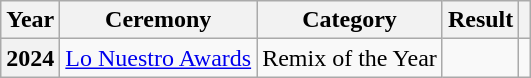<table class="wikitable plainrowheaders">
<tr>
<th scope="col">Year</th>
<th scope="col">Ceremony</th>
<th scope="col">Category</th>
<th scope="col">Result</th>
<th></th>
</tr>
<tr>
<th rowspan="1" scope="row">2024</th>
<td><a href='#'>Lo Nuestro Awards</a></td>
<td>Remix of the Year</td>
<td></td>
<td style="text-align:center;"></td>
</tr>
</table>
